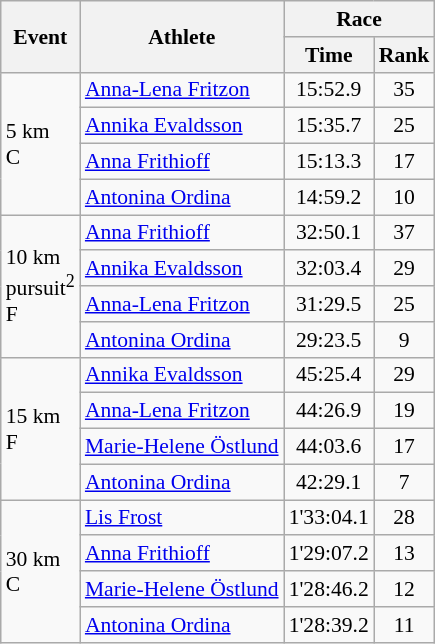<table class="wikitable" border="1" style="font-size:90%">
<tr>
<th rowspan=2>Event</th>
<th rowspan=2>Athlete</th>
<th colspan=2>Race</th>
</tr>
<tr>
<th>Time</th>
<th>Rank</th>
</tr>
<tr>
<td rowspan=4>5 km <br> C</td>
<td><a href='#'>Anna-Lena Fritzon</a></td>
<td align=center>15:52.9</td>
<td align=center>35</td>
</tr>
<tr>
<td><a href='#'>Annika Evaldsson</a></td>
<td align=center>15:35.7</td>
<td align=center>25</td>
</tr>
<tr>
<td><a href='#'>Anna Frithioff</a></td>
<td align=center>15:13.3</td>
<td align=center>17</td>
</tr>
<tr>
<td><a href='#'>Antonina Ordina</a></td>
<td align=center>14:59.2</td>
<td align=center>10</td>
</tr>
<tr>
<td rowspan=4>10 km <br> pursuit<sup>2</sup> <br> F</td>
<td><a href='#'>Anna Frithioff</a></td>
<td align=center>32:50.1</td>
<td align=center>37</td>
</tr>
<tr>
<td><a href='#'>Annika Evaldsson</a></td>
<td align=center>32:03.4</td>
<td align=center>29</td>
</tr>
<tr>
<td><a href='#'>Anna-Lena Fritzon</a></td>
<td align=center>31:29.5</td>
<td align=center>25</td>
</tr>
<tr>
<td><a href='#'>Antonina Ordina</a></td>
<td align=center>29:23.5</td>
<td align=center>9</td>
</tr>
<tr>
<td rowspan=4>15 km <br> F</td>
<td><a href='#'>Annika Evaldsson</a></td>
<td align=center>45:25.4</td>
<td align=center>29</td>
</tr>
<tr>
<td><a href='#'>Anna-Lena Fritzon</a></td>
<td align=center>44:26.9</td>
<td align=center>19</td>
</tr>
<tr>
<td><a href='#'>Marie-Helene Östlund</a></td>
<td align=center>44:03.6</td>
<td align=center>17</td>
</tr>
<tr>
<td><a href='#'>Antonina Ordina</a></td>
<td align=center>42:29.1</td>
<td align=center>7</td>
</tr>
<tr>
<td rowspan=4>30 km <br> C</td>
<td><a href='#'>Lis Frost</a></td>
<td align=center>1'33:04.1</td>
<td align=center>28</td>
</tr>
<tr>
<td><a href='#'>Anna Frithioff</a></td>
<td align=center>1'29:07.2</td>
<td align=center>13</td>
</tr>
<tr>
<td><a href='#'>Marie-Helene Östlund</a></td>
<td align=center>1'28:46.2</td>
<td align=center>12</td>
</tr>
<tr>
<td><a href='#'>Antonina Ordina</a></td>
<td align=center>1'28:39.2</td>
<td align=center>11</td>
</tr>
</table>
